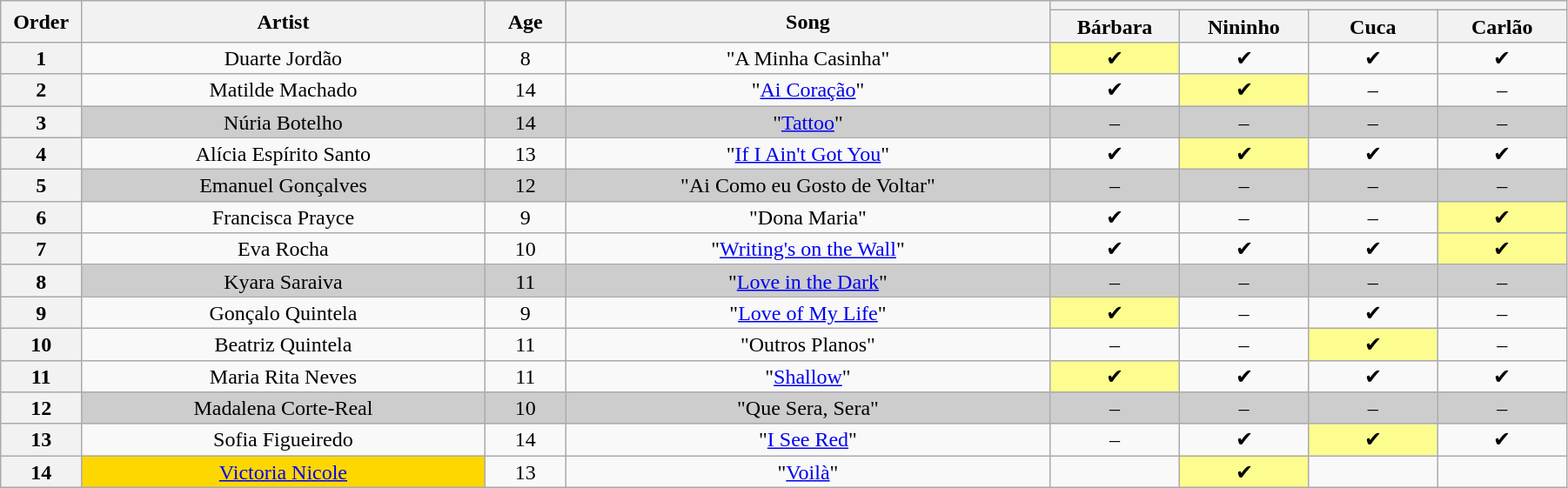<table class="wikitable" style="text-align:center; line-height:17px; width:95%">
<tr>
<th rowspan="2" width="05%">Order</th>
<th rowspan="2" width="25%">Artist</th>
<th rowspan="2" width="05%">Age</th>
<th rowspan="2" width="30%">Song</th>
<th colspan="4"></th>
</tr>
<tr>
<th width="08%">Bárbara</th>
<th width="08%">Nininho</th>
<th width="08%">Cuca</th>
<th width="08%">Carlão</th>
</tr>
<tr>
<th>1</th>
<td>Duarte Jordão</td>
<td>8</td>
<td>"A Minha Casinha"</td>
<td style="background:#fdfc8f">✔</td>
<td>✔</td>
<td>✔</td>
<td>✔</td>
</tr>
<tr>
<th>2</th>
<td>Matilde Machado</td>
<td>14</td>
<td>"<a href='#'>Ai Coração</a>"</td>
<td>✔</td>
<td style="background:#fdfc8f">✔</td>
<td>–</td>
<td>–</td>
</tr>
<tr style="background:#cdcdcd">
<th>3</th>
<td>Núria Botelho</td>
<td>14</td>
<td>"<a href='#'>Tattoo</a>"</td>
<td>–</td>
<td>–</td>
<td>–</td>
<td>–</td>
</tr>
<tr>
<th>4</th>
<td>Alícia Espírito Santo</td>
<td>13</td>
<td>"<a href='#'>If I Ain't Got You</a>"</td>
<td>✔</td>
<td style="background:#fdfc8f">✔</td>
<td>✔</td>
<td>✔</td>
</tr>
<tr style="background:#cdcdcd">
<th>5</th>
<td>Emanuel Gonçalves</td>
<td>12</td>
<td>"Ai Como eu Gosto de Voltar"</td>
<td>–</td>
<td>–</td>
<td>–</td>
<td>–</td>
</tr>
<tr>
<th>6</th>
<td>Francisca Prayce</td>
<td>9</td>
<td>"Dona Maria"</td>
<td>✔</td>
<td>–</td>
<td>–</td>
<td style="background:#fdfc8f">✔</td>
</tr>
<tr>
<th>7</th>
<td>Eva Rocha</td>
<td>10</td>
<td>"<a href='#'>Writing's on the Wall</a>"</td>
<td>✔</td>
<td>✔</td>
<td>✔</td>
<td style="background:#fdfc8f">✔</td>
</tr>
<tr style="background:#cdcdcd">
<th>8</th>
<td>Kyara Saraiva</td>
<td>11</td>
<td>"<a href='#'>Love in the Dark</a>"</td>
<td>–</td>
<td>–</td>
<td>–</td>
<td>–</td>
</tr>
<tr>
<th>9</th>
<td>Gonçalo Quintela</td>
<td>9</td>
<td>"<a href='#'>Love of My Life</a>"</td>
<td style="background:#fdfc8f">✔</td>
<td>–</td>
<td>✔</td>
<td>–</td>
</tr>
<tr>
<th>10</th>
<td>Beatriz Quintela</td>
<td>11</td>
<td>"Outros Planos"</td>
<td>–</td>
<td>–</td>
<td style="background:#fdfc8f">✔</td>
<td>–</td>
</tr>
<tr>
<th>11</th>
<td>Maria Rita Neves</td>
<td>11</td>
<td>"<a href='#'>Shallow</a>"</td>
<td style="background:#fdfc8f">✔</td>
<td>✔</td>
<td>✔</td>
<td>✔</td>
</tr>
<tr style="background:#cdcdcd">
<th>12</th>
<td>Madalena Corte-Real</td>
<td>10</td>
<td>"Que Sera, Sera"</td>
<td>–</td>
<td>–</td>
<td>–</td>
<td>–</td>
</tr>
<tr>
<th>13</th>
<td>Sofia Figueiredo</td>
<td>14</td>
<td>"<a href='#'>I See Red</a>"</td>
<td>–</td>
<td>✔</td>
<td style="background:#fdfc8f">✔</td>
<td>✔</td>
</tr>
<tr>
<th>14</th>
<td style="background: gold"><a href='#'>Victoria Nicole</a></td>
<td>13</td>
<td>"<a href='#'>Voilà</a>"</td>
<td></td>
<td style="background:#fdfc8f">✔</td>
<td></td>
<td></td>
</tr>
</table>
